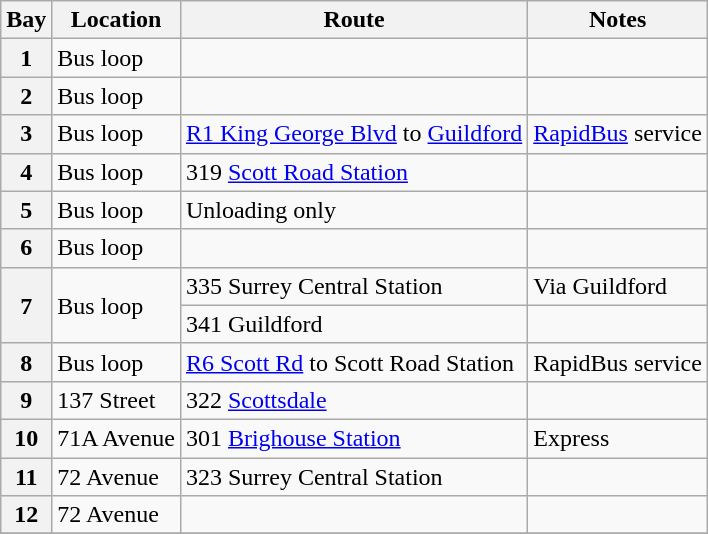<table class="wikitable">
<tr>
<th>Bay</th>
<th>Location</th>
<th>Route</th>
<th>Notes</th>
</tr>
<tr>
<th>1</th>
<td>Bus loop</td>
<td></td>
<td></td>
</tr>
<tr>
<th>2</th>
<td>Bus loop</td>
<td></td>
<td></td>
</tr>
<tr>
<th>3</th>
<td>Bus loop</td>
<td><a href='#'>R1 King George Blvd</a> to <a href='#'>Guildford</a></td>
<td><a href='#'>RapidBus</a> service</td>
</tr>
<tr>
<th>4</th>
<td>Bus loop</td>
<td>319 <a href='#'>Scott Road Station</a></td>
<td></td>
</tr>
<tr>
<th>5</th>
<td>Bus loop</td>
<td>Unloading only</td>
<td></td>
</tr>
<tr>
<th>6</th>
<td>Bus loop</td>
<td></td>
<td></td>
</tr>
<tr>
<th rowspan="2">7</th>
<td rowspan="2">Bus loop</td>
<td>335 Surrey Central Station</td>
<td>Via Guildford</td>
</tr>
<tr>
<td>341 Guildford</td>
<td></td>
</tr>
<tr>
<th>8</th>
<td>Bus loop</td>
<td><a href='#'>R6 Scott Rd</a> to Scott Road Station</td>
<td>RapidBus service</td>
</tr>
<tr>
<th>9</th>
<td>137 Street<br></td>
<td>322 <a href='#'>Scottsdale</a></td>
<td></td>
</tr>
<tr>
<th>10</th>
<td>71A Avenue<br></td>
<td>301 <a href='#'>Brighouse Station</a></td>
<td>Express</td>
</tr>
<tr>
<th>11</th>
<td>72 Avenue<br></td>
<td>323 Surrey Central Station</td>
<td></td>
</tr>
<tr>
<th>12</th>
<td>72 Avenue<br></td>
<td></td>
<td></td>
</tr>
<tr>
</tr>
</table>
